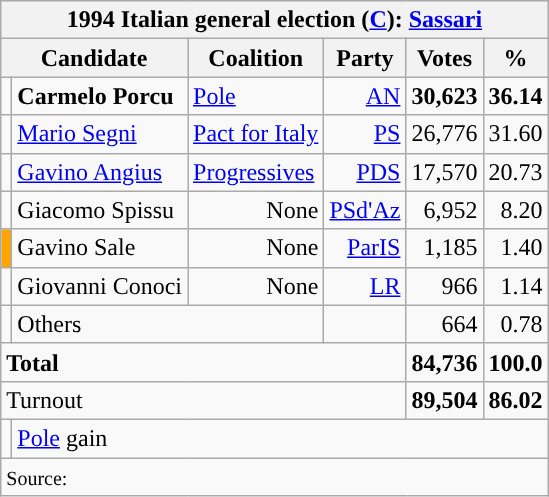<table class=wikitable style="text-align:right">
<tr>
<th colspan=6>1994 Italian general election (<a href='#'>C</a>): <a href='#'>Sassari</a></th>
</tr>
<tr>
<th colspan=2>Candidate</th>
<th>Coalition</th>
<th>Party</th>
<th>Votes</th>
<th>%</th>
</tr>
<tr>
<td></td>
<td align=left><strong>Carmelo Porcu</strong></td>
<td align=left><a href='#'>Pole</a></td>
<td><a href='#'>AN</a></td>
<td><strong>30,623</strong></td>
<td><strong>36.14</strong></td>
</tr>
<tr>
<td></td>
<td align=left><a href='#'>Mario Segni</a></td>
<td align=left><a href='#'>Pact for Italy</a></td>
<td><a href='#'>PS</a></td>
<td>26,776</td>
<td>31.60</td>
</tr>
<tr>
<td></td>
<td align=left><a href='#'>Gavino Angius</a></td>
<td align=left><a href='#'>Progressives</a></td>
<td><a href='#'>PDS</a></td>
<td>17,570</td>
<td>20.73</td>
</tr>
<tr>
<td></td>
<td align=left>Giacomo Spissu</td>
<td>None</td>
<td><a href='#'>PSd'Az</a></td>
<td>6,952</td>
<td>8.20</td>
</tr>
<tr>
<td bgcolor="orange"></td>
<td align=left>Gavino Sale</td>
<td>None</td>
<td><a href='#'>ParIS</a></td>
<td>1,185</td>
<td>1.40</td>
</tr>
<tr>
<td></td>
<td align=left>Giovanni Conoci</td>
<td>None</td>
<td><a href='#'>LR</a></td>
<td>966</td>
<td>1.14</td>
</tr>
<tr>
<td></td>
<td align=left colspan=2>Others</td>
<td></td>
<td>664</td>
<td>0.78</td>
</tr>
<tr>
<td align=left colspan=4><strong>Total</strong></td>
<td><strong>84,736</strong></td>
<td><strong>100.0</strong></td>
</tr>
<tr>
<td align=left colspan=4>Turnout</td>
<td><strong>89,504</strong></td>
<td><strong>86.02</strong></td>
</tr>
<tr>
<td></td>
<td align=left colspan=5><a href='#'>Pole</a> gain</td>
</tr>
<tr>
<td align=left colspan=6><small>Source: </small></td>
</tr>
</table>
